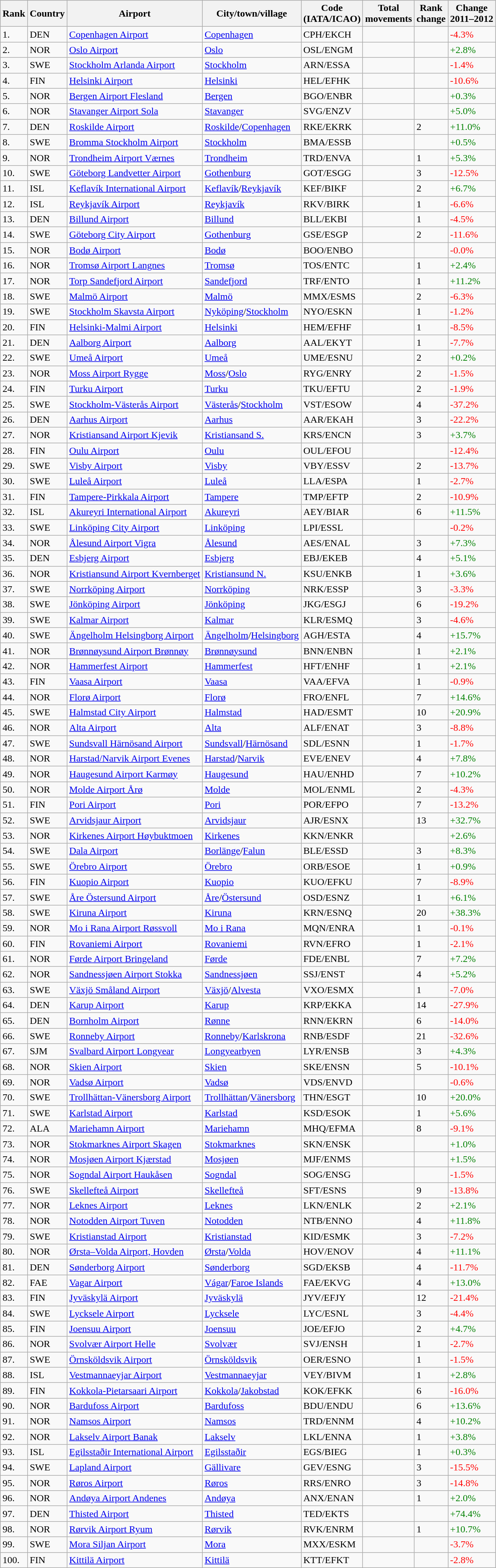<table class="wikitable sortable">
<tr>
<th>Rank</th>
<th>Country</th>
<th>Airport</th>
<th>City/town/village</th>
<th>Code<br>(IATA/ICAO)</th>
<th>Total<br>movements</th>
<th>Rank<br>change</th>
<th>Change<br>2011–2012</th>
</tr>
<tr>
<td>1.</td>
<td>DEN</td>
<td><a href='#'>Copenhagen Airport</a></td>
<td><a href='#'>Copenhagen</a></td>
<td>CPH/EKCH</td>
<td></td>
<td></td>
<td style="color:red">-4.3%</td>
</tr>
<tr>
<td>2.</td>
<td>NOR</td>
<td><a href='#'>Oslo Airport</a></td>
<td><a href='#'>Oslo</a></td>
<td>OSL/ENGM</td>
<td></td>
<td></td>
<td style="color:green">+2.8%</td>
</tr>
<tr>
<td>3.</td>
<td>SWE</td>
<td><a href='#'>Stockholm Arlanda Airport</a></td>
<td><a href='#'>Stockholm</a></td>
<td>ARN/ESSA</td>
<td></td>
<td></td>
<td style="color:red">-1.4%</td>
</tr>
<tr>
<td>4.</td>
<td>FIN</td>
<td><a href='#'>Helsinki Airport</a></td>
<td><a href='#'>Helsinki</a></td>
<td>HEL/EFHK</td>
<td></td>
<td></td>
<td style="color:red">-10.6%</td>
</tr>
<tr>
<td>5.</td>
<td>NOR</td>
<td><a href='#'>Bergen Airport Flesland</a></td>
<td><a href='#'>Bergen</a></td>
<td>BGO/ENBR</td>
<td></td>
<td></td>
<td style="color:green">+0.3%</td>
</tr>
<tr>
<td>6.</td>
<td>NOR</td>
<td><a href='#'>Stavanger Airport Sola</a></td>
<td><a href='#'>Stavanger</a></td>
<td>SVG/ENZV</td>
<td></td>
<td></td>
<td style="color:green">+5.0%</td>
</tr>
<tr>
<td>7.</td>
<td>DEN</td>
<td><a href='#'>Roskilde Airport</a></td>
<td><a href='#'>Roskilde</a>/<a href='#'>Copenhagen</a></td>
<td>RKE/EKRK</td>
<td></td>
<td>2</td>
<td style="color:green">+11.0%</td>
</tr>
<tr>
<td>8.</td>
<td>SWE</td>
<td><a href='#'>Bromma Stockholm Airport</a></td>
<td><a href='#'>Stockholm</a></td>
<td>BMA/ESSB</td>
<td></td>
<td></td>
<td style="color:green">+0.5%</td>
</tr>
<tr>
<td>9.</td>
<td>NOR</td>
<td><a href='#'>Trondheim Airport Værnes</a></td>
<td><a href='#'>Trondheim</a></td>
<td>TRD/ENVA</td>
<td></td>
<td>1</td>
<td style="color:green">+5.3%</td>
</tr>
<tr>
<td>10.</td>
<td>SWE</td>
<td><a href='#'>Göteborg Landvetter Airport</a></td>
<td><a href='#'>Gothenburg</a></td>
<td>GOT/ESGG</td>
<td></td>
<td>3</td>
<td style="color:red">-12.5%</td>
</tr>
<tr>
<td>11.</td>
<td>ISL</td>
<td><a href='#'>Keflavík International Airport</a></td>
<td><a href='#'>Keflavík</a>/<a href='#'>Reykjavík</a></td>
<td>KEF/BIKF</td>
<td></td>
<td>2</td>
<td style="color:green">+6.7%</td>
</tr>
<tr>
<td>12.</td>
<td>ISL</td>
<td><a href='#'>Reykjavík Airport</a></td>
<td><a href='#'>Reykjavík</a></td>
<td>RKV/BIRK</td>
<td></td>
<td>1</td>
<td style="color:red">-6.6%</td>
</tr>
<tr>
<td>13.</td>
<td>DEN</td>
<td><a href='#'>Billund Airport</a></td>
<td><a href='#'>Billund</a></td>
<td>BLL/EKBI</td>
<td></td>
<td>1</td>
<td style="color:red">-4.5%</td>
</tr>
<tr>
<td>14.</td>
<td>SWE</td>
<td><a href='#'>Göteborg City Airport</a></td>
<td><a href='#'>Gothenburg</a></td>
<td>GSE/ESGP</td>
<td></td>
<td>2</td>
<td style="color:red">-11.6%</td>
</tr>
<tr>
<td>15.</td>
<td>NOR</td>
<td><a href='#'>Bodø Airport</a></td>
<td><a href='#'>Bodø</a></td>
<td>BOO/ENBO</td>
<td></td>
<td></td>
<td style="color:red">-0.0%</td>
</tr>
<tr>
<td>16.</td>
<td>NOR</td>
<td><a href='#'>Tromsø Airport Langnes</a></td>
<td><a href='#'>Tromsø</a></td>
<td>TOS/ENTC</td>
<td></td>
<td>1</td>
<td style="color:green">+2.4%</td>
</tr>
<tr>
<td>17.</td>
<td>NOR</td>
<td><a href='#'>Torp Sandefjord Airport</a></td>
<td><a href='#'>Sandefjord</a></td>
<td>TRF/ENTO</td>
<td></td>
<td>1</td>
<td style="color:green">+11.2%</td>
</tr>
<tr>
<td>18.</td>
<td>SWE</td>
<td><a href='#'>Malmö Airport</a></td>
<td><a href='#'>Malmö</a></td>
<td>MMX/ESMS</td>
<td></td>
<td>2</td>
<td style="color:red">-6.3%</td>
</tr>
<tr>
<td>19.</td>
<td>SWE</td>
<td><a href='#'>Stockholm Skavsta Airport</a></td>
<td><a href='#'>Nyköping</a>/<a href='#'>Stockholm</a></td>
<td>NYO/ESKN</td>
<td></td>
<td>1</td>
<td style="color:red">-1.2%</td>
</tr>
<tr>
<td>20.</td>
<td>FIN</td>
<td><a href='#'>Helsinki-Malmi Airport</a></td>
<td><a href='#'>Helsinki</a></td>
<td>HEM/EFHF</td>
<td></td>
<td>1</td>
<td style="color:red">-8.5%</td>
</tr>
<tr>
<td>21.</td>
<td>DEN</td>
<td><a href='#'>Aalborg Airport</a></td>
<td><a href='#'>Aalborg</a></td>
<td>AAL/EKYT</td>
<td></td>
<td>1</td>
<td style="color:red">-7.7%</td>
</tr>
<tr>
<td>22.</td>
<td>SWE</td>
<td><a href='#'>Umeå Airport</a></td>
<td><a href='#'>Umeå</a></td>
<td>UME/ESNU</td>
<td></td>
<td>2</td>
<td style="color:green">+0.2%</td>
</tr>
<tr>
<td>23.</td>
<td>NOR</td>
<td><a href='#'>Moss Airport Rygge</a></td>
<td><a href='#'>Moss</a>/<a href='#'>Oslo</a></td>
<td>RYG/ENRY</td>
<td></td>
<td>2</td>
<td style="color:red">-1.5%</td>
</tr>
<tr>
<td>24.</td>
<td>FIN</td>
<td><a href='#'>Turku Airport</a></td>
<td><a href='#'>Turku</a></td>
<td>TKU/EFTU</td>
<td></td>
<td>2</td>
<td style="color:red">-1.9%</td>
</tr>
<tr>
<td>25.</td>
<td>SWE</td>
<td><a href='#'>Stockholm-Västerås Airport</a></td>
<td><a href='#'>Västerås</a>/<a href='#'>Stockholm</a></td>
<td>VST/ESOW</td>
<td></td>
<td>4</td>
<td style="color:red">-37.2%</td>
</tr>
<tr>
<td>26.</td>
<td>DEN</td>
<td><a href='#'>Aarhus Airport</a></td>
<td><a href='#'>Aarhus</a></td>
<td>AAR/EKAH</td>
<td></td>
<td>3</td>
<td style="color:red">-22.2%</td>
</tr>
<tr>
<td>27.</td>
<td>NOR</td>
<td><a href='#'>Kristiansand Airport Kjevik</a></td>
<td><a href='#'>Kristiansand S.</a></td>
<td>KRS/ENCN</td>
<td></td>
<td>3</td>
<td style="color:green">+3.7%</td>
</tr>
<tr>
<td>28.</td>
<td>FIN</td>
<td><a href='#'>Oulu Airport</a></td>
<td><a href='#'>Oulu</a></td>
<td>OUL/EFOU</td>
<td></td>
<td></td>
<td style="color:red">-12.4%</td>
</tr>
<tr>
<td>29.</td>
<td>SWE</td>
<td><a href='#'>Visby Airport</a></td>
<td><a href='#'>Visby</a></td>
<td>VBY/ESSV</td>
<td></td>
<td>2</td>
<td style="color:red">-13.7%</td>
</tr>
<tr>
<td>30.</td>
<td>SWE</td>
<td><a href='#'>Luleå Airport</a></td>
<td><a href='#'>Luleå</a></td>
<td>LLA/ESPA</td>
<td></td>
<td>1</td>
<td style="color:red">-2.7%</td>
</tr>
<tr>
<td>31.</td>
<td>FIN</td>
<td><a href='#'>Tampere-Pirkkala Airport</a></td>
<td><a href='#'>Tampere</a></td>
<td>TMP/EFTP</td>
<td></td>
<td>2</td>
<td style="color:red">-10.9%</td>
</tr>
<tr>
<td>32.</td>
<td>ISL</td>
<td><a href='#'>Akureyri International Airport</a></td>
<td><a href='#'>Akureyri</a></td>
<td>AEY/BIAR</td>
<td></td>
<td>6</td>
<td style="color:green">+11.5%</td>
</tr>
<tr>
<td>33.</td>
<td>SWE</td>
<td><a href='#'>Linköping City Airport</a></td>
<td><a href='#'>Linköping</a></td>
<td>LPI/ESSL</td>
<td></td>
<td></td>
<td style="color:red">-0.2%</td>
</tr>
<tr>
<td>34.</td>
<td>NOR</td>
<td><a href='#'>Ålesund Airport Vigra</a></td>
<td><a href='#'>Ålesund</a></td>
<td>AES/ENAL</td>
<td></td>
<td>3</td>
<td style="color:green">+7.3%</td>
</tr>
<tr>
<td>35.</td>
<td>DEN</td>
<td><a href='#'>Esbjerg Airport</a></td>
<td><a href='#'>Esbjerg</a></td>
<td>EBJ/EKEB</td>
<td></td>
<td>4</td>
<td style="color:green">+5.1%</td>
</tr>
<tr>
<td>36.</td>
<td>NOR</td>
<td><a href='#'>Kristiansund Airport Kvernberget</a></td>
<td><a href='#'>Kristiansund N.</a></td>
<td>KSU/ENKB</td>
<td></td>
<td>1</td>
<td style="color:green">+3.6%</td>
</tr>
<tr>
<td>37.</td>
<td>SWE</td>
<td><a href='#'>Norrköping Airport</a></td>
<td><a href='#'>Norrköping</a></td>
<td>NRK/ESSP</td>
<td></td>
<td>3</td>
<td style="color:red">-3.3%</td>
</tr>
<tr>
<td>38.</td>
<td>SWE</td>
<td><a href='#'>Jönköping Airport</a></td>
<td><a href='#'>Jönköping</a></td>
<td>JKG/ESGJ</td>
<td></td>
<td>6</td>
<td style="color:red">-19.2%</td>
</tr>
<tr>
<td>39.</td>
<td>SWE</td>
<td><a href='#'>Kalmar Airport</a></td>
<td><a href='#'>Kalmar</a></td>
<td>KLR/ESMQ</td>
<td></td>
<td>3</td>
<td style="color:red">-4.6%</td>
</tr>
<tr>
<td>40.</td>
<td>SWE</td>
<td><a href='#'>Ängelholm Helsingborg Airport</a></td>
<td><a href='#'>Ängelholm</a>/<a href='#'>Helsingborg</a></td>
<td>AGH/ESTA</td>
<td></td>
<td>4</td>
<td style="color:green">+15.7%</td>
</tr>
<tr>
<td>41.</td>
<td>NOR</td>
<td><a href='#'>Brønnøysund Airport Brønnøy</a></td>
<td><a href='#'>Brønnøysund</a></td>
<td>BNN/ENBN</td>
<td></td>
<td>1</td>
<td style="color:green">+2.1%</td>
</tr>
<tr>
<td>42.</td>
<td>NOR</td>
<td><a href='#'>Hammerfest Airport</a></td>
<td><a href='#'>Hammerfest</a></td>
<td>HFT/ENHF</td>
<td></td>
<td>1</td>
<td style="color:green">+2.1%</td>
</tr>
<tr>
<td>43.</td>
<td>FIN</td>
<td><a href='#'>Vaasa Airport</a></td>
<td><a href='#'>Vaasa</a></td>
<td>VAA/EFVA</td>
<td></td>
<td>1</td>
<td style="color:red">-0.9%</td>
</tr>
<tr>
<td>44.</td>
<td>NOR</td>
<td><a href='#'>Florø Airport</a></td>
<td><a href='#'>Florø</a></td>
<td>FRO/ENFL</td>
<td></td>
<td>7</td>
<td style="color:green">+14.6%</td>
</tr>
<tr>
<td>45.</td>
<td>SWE</td>
<td><a href='#'>Halmstad City Airport</a></td>
<td><a href='#'>Halmstad</a></td>
<td>HAD/ESMT</td>
<td></td>
<td>10</td>
<td style="color:green">+20.9%</td>
</tr>
<tr>
<td>46.</td>
<td>NOR</td>
<td><a href='#'>Alta Airport</a></td>
<td><a href='#'>Alta</a></td>
<td>ALF/ENAT</td>
<td></td>
<td>3</td>
<td style="color:red">-8.8%</td>
</tr>
<tr>
<td>47.</td>
<td>SWE</td>
<td><a href='#'>Sundsvall Härnösand Airport</a></td>
<td><a href='#'>Sundsvall</a>/<a href='#'>Härnösand</a></td>
<td>SDL/ESNN</td>
<td></td>
<td>1</td>
<td style="color:red">-1.7%</td>
</tr>
<tr>
<td>48.</td>
<td>NOR</td>
<td><a href='#'>Harstad/Narvik Airport Evenes</a></td>
<td><a href='#'>Harstad</a>/<a href='#'>Narvik</a></td>
<td>EVE/ENEV</td>
<td></td>
<td>4</td>
<td style="color:green">+7.8%</td>
</tr>
<tr>
<td>49.</td>
<td>NOR</td>
<td><a href='#'>Haugesund Airport Karmøy</a></td>
<td><a href='#'>Haugesund</a></td>
<td>HAU/ENHD</td>
<td></td>
<td>7</td>
<td style="color:green">+10.2%</td>
</tr>
<tr>
<td>50.</td>
<td>NOR</td>
<td><a href='#'>Molde Airport Årø</a></td>
<td><a href='#'>Molde</a></td>
<td>MOL/ENML</td>
<td></td>
<td>2</td>
<td style="color:red">-4.3%</td>
</tr>
<tr>
<td>51.</td>
<td>FIN</td>
<td><a href='#'>Pori Airport</a></td>
<td><a href='#'>Pori</a></td>
<td>POR/EFPO</td>
<td></td>
<td>7</td>
<td style="color:red">-13.2%</td>
</tr>
<tr>
<td>52.</td>
<td>SWE</td>
<td><a href='#'>Arvidsjaur Airport</a></td>
<td><a href='#'>Arvidsjaur</a></td>
<td>AJR/ESNX</td>
<td></td>
<td>13</td>
<td style="color:green">+32.7%</td>
</tr>
<tr>
<td>53.</td>
<td>NOR</td>
<td><a href='#'>Kirkenes Airport Høybuktmoen</a></td>
<td><a href='#'>Kirkenes</a></td>
<td>KKN/ENKR</td>
<td></td>
<td></td>
<td style="color:green">+2.6%</td>
</tr>
<tr>
<td>54.</td>
<td>SWE</td>
<td><a href='#'>Dala Airport</a></td>
<td><a href='#'>Borlänge</a>/<a href='#'>Falun</a></td>
<td>BLE/ESSD</td>
<td></td>
<td>3</td>
<td style="color:green">+8.3%</td>
</tr>
<tr>
<td>55.</td>
<td>SWE</td>
<td><a href='#'>Örebro Airport</a></td>
<td><a href='#'>Örebro</a></td>
<td>ORB/ESOE</td>
<td></td>
<td>1</td>
<td style="color:green">+0.9%</td>
</tr>
<tr>
<td>56.</td>
<td>FIN</td>
<td><a href='#'>Kuopio Airport</a></td>
<td><a href='#'>Kuopio</a></td>
<td>KUO/EFKU</td>
<td></td>
<td>7</td>
<td style="color:red">-8.9%</td>
</tr>
<tr>
<td>57.</td>
<td>SWE</td>
<td><a href='#'>Åre Östersund Airport</a></td>
<td><a href='#'>Åre</a>/<a href='#'>Östersund</a></td>
<td>OSD/ESNZ</td>
<td></td>
<td>1</td>
<td style="color:green">+6.1%</td>
</tr>
<tr>
<td>58.</td>
<td>SWE</td>
<td><a href='#'>Kiruna Airport</a></td>
<td><a href='#'>Kiruna</a></td>
<td>KRN/ESNQ</td>
<td></td>
<td>20</td>
<td style="color:green">+38.3%</td>
</tr>
<tr>
<td>59.</td>
<td>NOR</td>
<td><a href='#'>Mo i Rana Airport Røssvoll</a></td>
<td><a href='#'>Mo i Rana</a></td>
<td>MQN/ENRA</td>
<td></td>
<td>1</td>
<td style="color:red">-0.1%</td>
</tr>
<tr>
<td>60.</td>
<td>FIN</td>
<td><a href='#'>Rovaniemi Airport</a></td>
<td><a href='#'>Rovaniemi</a></td>
<td>RVN/EFRO</td>
<td></td>
<td>1</td>
<td style="color:red">-2.1%</td>
</tr>
<tr>
<td>61.</td>
<td>NOR</td>
<td><a href='#'>Førde Airport Bringeland</a></td>
<td><a href='#'>Førde</a></td>
<td>FDE/ENBL</td>
<td></td>
<td>7</td>
<td style="color:green">+7.2%</td>
</tr>
<tr>
<td>62.</td>
<td>NOR</td>
<td><a href='#'>Sandnessjøen Airport Stokka</a></td>
<td><a href='#'>Sandnessjøen</a></td>
<td>SSJ/ENST</td>
<td></td>
<td>4</td>
<td style="color:green">+5.2%</td>
</tr>
<tr>
<td>63.</td>
<td>SWE</td>
<td><a href='#'>Växjö Småland Airport</a></td>
<td><a href='#'>Växjö</a>/<a href='#'>Alvesta</a></td>
<td>VXO/ESMX</td>
<td></td>
<td>1</td>
<td style="color:red">-7.0%</td>
</tr>
<tr>
<td>64.</td>
<td>DEN</td>
<td><a href='#'>Karup Airport</a></td>
<td><a href='#'>Karup</a></td>
<td>KRP/EKKA</td>
<td></td>
<td>14</td>
<td style="color:red">-27.9%</td>
</tr>
<tr>
<td>65.</td>
<td>DEN</td>
<td><a href='#'>Bornholm Airport</a></td>
<td><a href='#'>Rønne</a></td>
<td>RNN/EKRN</td>
<td></td>
<td>6</td>
<td style="color:red">-14.0%</td>
</tr>
<tr>
<td>66.</td>
<td>SWE</td>
<td><a href='#'>Ronneby Airport</a></td>
<td><a href='#'>Ronneby</a>/<a href='#'>Karlskrona</a></td>
<td>RNB/ESDF</td>
<td></td>
<td>21</td>
<td style="color:red">-32.6%</td>
</tr>
<tr>
<td>67.</td>
<td>SJM</td>
<td><a href='#'>Svalbard Airport Longyear</a></td>
<td><a href='#'>Longyearbyen</a></td>
<td>LYR/ENSB</td>
<td></td>
<td>3</td>
<td style="color:green">+4.3%</td>
</tr>
<tr>
<td>68.</td>
<td>NOR</td>
<td><a href='#'>Skien Airport</a></td>
<td><a href='#'>Skien</a></td>
<td>SKE/ENSN</td>
<td></td>
<td>5</td>
<td style="color:red">-10.1%</td>
</tr>
<tr>
<td>69.</td>
<td>NOR</td>
<td><a href='#'>Vadsø Airport</a></td>
<td><a href='#'>Vadsø</a></td>
<td>VDS/ENVD</td>
<td></td>
<td></td>
<td style="color:red">-0.6%</td>
</tr>
<tr>
<td>70.</td>
<td>SWE</td>
<td><a href='#'>Trollhättan-Vänersborg Airport</a></td>
<td><a href='#'>Trollhättan</a>/<a href='#'>Vänersborg</a></td>
<td>THN/ESGT</td>
<td></td>
<td>10</td>
<td style="color:green">+20.0%</td>
</tr>
<tr>
<td>71.</td>
<td>SWE</td>
<td><a href='#'>Karlstad Airport</a></td>
<td><a href='#'>Karlstad</a></td>
<td>KSD/ESOK</td>
<td></td>
<td>1</td>
<td style="color:green">+5.6%</td>
</tr>
<tr>
<td>72.</td>
<td>ALA</td>
<td><a href='#'>Mariehamn Airport</a></td>
<td><a href='#'>Mariehamn</a></td>
<td>MHQ/EFMA</td>
<td></td>
<td>8</td>
<td style="color:red">-9.1%</td>
</tr>
<tr>
<td>73.</td>
<td>NOR</td>
<td><a href='#'>Stokmarknes Airport Skagen</a></td>
<td><a href='#'>Stokmarknes</a></td>
<td>SKN/ENSK</td>
<td></td>
<td></td>
<td style="color:green">+1.0%</td>
</tr>
<tr>
<td>74.</td>
<td>NOR</td>
<td><a href='#'>Mosjøen Airport Kjærstad</a></td>
<td><a href='#'>Mosjøen</a></td>
<td>MJF/ENMS</td>
<td></td>
<td></td>
<td style="color:green">+1.5%</td>
</tr>
<tr>
<td>75.</td>
<td>NOR</td>
<td><a href='#'>Sogndal Airport Haukåsen</a></td>
<td><a href='#'>Sogndal</a></td>
<td>SOG/ENSG</td>
<td></td>
<td></td>
<td style="color:red">-1.5%</td>
</tr>
<tr>
<td>76.</td>
<td>SWE</td>
<td><a href='#'>Skellefteå Airport</a></td>
<td><a href='#'>Skellefteå</a></td>
<td>SFT/ESNS</td>
<td></td>
<td>9</td>
<td style="color:red">-13.8%</td>
</tr>
<tr>
<td>77.</td>
<td>NOR</td>
<td><a href='#'>Leknes Airport</a></td>
<td><a href='#'>Leknes</a></td>
<td>LKN/ENLK</td>
<td></td>
<td>2</td>
<td style="color:green">+2.1%</td>
</tr>
<tr>
<td>78.</td>
<td>NOR</td>
<td><a href='#'>Notodden Airport Tuven</a></td>
<td><a href='#'>Notodden</a></td>
<td>NTB/ENNO</td>
<td></td>
<td>4</td>
<td style="color:green">+11.8%</td>
</tr>
<tr>
<td>79.</td>
<td>SWE</td>
<td><a href='#'>Kristianstad Airport</a></td>
<td><a href='#'>Kristianstad</a></td>
<td>KID/ESMK</td>
<td></td>
<td>3</td>
<td style="color:red">-7.2%</td>
</tr>
<tr>
<td>80.</td>
<td>NOR</td>
<td><a href='#'>Ørsta–Volda Airport, Hovden</a></td>
<td><a href='#'>Ørsta</a>/<a href='#'>Volda</a></td>
<td>HOV/ENOV</td>
<td></td>
<td>4</td>
<td style="color:green">+11.1%</td>
</tr>
<tr>
<td>81.</td>
<td>DEN</td>
<td><a href='#'>Sønderborg Airport</a></td>
<td><a href='#'>Sønderborg</a></td>
<td>SGD/EKSB</td>
<td></td>
<td>4</td>
<td style="color:red">-11.7%</td>
</tr>
<tr>
<td>82.</td>
<td>FAE</td>
<td><a href='#'>Vagar Airport</a></td>
<td><a href='#'>Vágar</a>/<a href='#'>Faroe Islands</a></td>
<td>FAE/EKVG</td>
<td></td>
<td>4</td>
<td style="color:green">+13.0%</td>
</tr>
<tr>
<td>83.</td>
<td>FIN</td>
<td><a href='#'>Jyväskylä Airport</a></td>
<td><a href='#'>Jyväskylä</a></td>
<td>JYV/EFJY</td>
<td></td>
<td>12</td>
<td style="color:red">-21.4%</td>
</tr>
<tr>
<td>84.</td>
<td>SWE</td>
<td><a href='#'>Lycksele Airport</a></td>
<td><a href='#'>Lycksele</a></td>
<td>LYC/ESNL</td>
<td></td>
<td>3</td>
<td style="color:red">-4.4%</td>
</tr>
<tr>
<td>85.</td>
<td>FIN</td>
<td><a href='#'>Joensuu Airport</a></td>
<td><a href='#'>Joensuu</a></td>
<td>JOE/EFJO</td>
<td></td>
<td>2</td>
<td style="color:green">+4.7%</td>
</tr>
<tr>
<td>86.</td>
<td>NOR</td>
<td><a href='#'>Svolvær Airport Helle</a></td>
<td><a href='#'>Svolvær</a></td>
<td>SVJ/ENSH</td>
<td></td>
<td>1</td>
<td style="color:red">-2.7%</td>
</tr>
<tr>
<td>87.</td>
<td>SWE</td>
<td><a href='#'>Örnsköldsvik Airport</a></td>
<td><a href='#'>Örnsköldsvik</a></td>
<td>OER/ESNO</td>
<td></td>
<td>1</td>
<td style="color:red">-1.5%</td>
</tr>
<tr>
<td>88.</td>
<td>ISL</td>
<td><a href='#'>Vestmannaeyjar Airport</a></td>
<td><a href='#'>Vestmannaeyjar</a></td>
<td>VEY/BIVM</td>
<td></td>
<td>1</td>
<td style="color:green">+2.8%</td>
</tr>
<tr>
<td>89.</td>
<td>FIN</td>
<td><a href='#'>Kokkola-Pietarsaari Airport</a></td>
<td><a href='#'>Kokkola</a>/<a href='#'>Jakobstad</a></td>
<td>KOK/EFKK</td>
<td></td>
<td>6</td>
<td style="color:red">-16.0%</td>
</tr>
<tr>
<td>90.</td>
<td>NOR</td>
<td><a href='#'>Bardufoss Airport</a></td>
<td><a href='#'>Bardufoss</a></td>
<td>BDU/ENDU</td>
<td></td>
<td>6</td>
<td style="color:green">+13.6%</td>
</tr>
<tr>
<td>91.</td>
<td>NOR</td>
<td><a href='#'>Namsos Airport</a></td>
<td><a href='#'>Namsos</a></td>
<td>TRD/ENNM</td>
<td></td>
<td>4</td>
<td style="color:green">+10.2%</td>
</tr>
<tr>
<td>92.</td>
<td>NOR</td>
<td><a href='#'>Lakselv Airport Banak</a></td>
<td><a href='#'>Lakselv</a></td>
<td>LKL/ENNA</td>
<td></td>
<td>1</td>
<td style="color:green">+3.8%</td>
</tr>
<tr>
<td>93.</td>
<td>ISL</td>
<td><a href='#'>Egilsstaðir International Airport</a></td>
<td><a href='#'>Egilsstaðir</a></td>
<td>EGS/BIEG</td>
<td></td>
<td>1</td>
<td style="color:green">+0.3%</td>
</tr>
<tr>
<td>94.</td>
<td>SWE</td>
<td><a href='#'>Lapland Airport</a></td>
<td><a href='#'>Gällivare</a></td>
<td>GEV/ESNG</td>
<td></td>
<td>3</td>
<td style="color:red">-15.5%</td>
</tr>
<tr>
<td>95.</td>
<td>NOR</td>
<td><a href='#'>Røros Airport</a></td>
<td><a href='#'>Røros</a></td>
<td>RRS/ENRO</td>
<td></td>
<td>3</td>
<td style="color:red">-14.8%</td>
</tr>
<tr>
<td>96.</td>
<td>NOR</td>
<td><a href='#'>Andøya Airport Andenes</a></td>
<td><a href='#'>Andøya</a></td>
<td>ANX/ENAN</td>
<td></td>
<td>1</td>
<td style="color:green">+2.0%</td>
</tr>
<tr>
<td>97.</td>
<td>DEN</td>
<td><a href='#'>Thisted Airport</a></td>
<td><a href='#'>Thisted</a></td>
<td>TED/EKTS</td>
<td></td>
<td></td>
<td style="color:green">+74.4%</td>
</tr>
<tr>
<td>98.</td>
<td>NOR</td>
<td><a href='#'>Rørvik Airport Ryum</a></td>
<td><a href='#'>Rørvik</a></td>
<td>RVK/ENRM</td>
<td></td>
<td>1</td>
<td style="color:green">+10.7%</td>
</tr>
<tr>
<td>99.</td>
<td>SWE</td>
<td><a href='#'>Mora Siljan Airport</a></td>
<td><a href='#'>Mora</a></td>
<td>MXX/ESKM</td>
<td></td>
<td></td>
<td style="color:red">-3.7%</td>
</tr>
<tr>
<td>100.</td>
<td>FIN</td>
<td><a href='#'>Kittilä Airport</a></td>
<td><a href='#'>Kittilä</a></td>
<td>KTT/EFKT</td>
<td></td>
<td></td>
<td style="color:red">-2.8%</td>
</tr>
</table>
